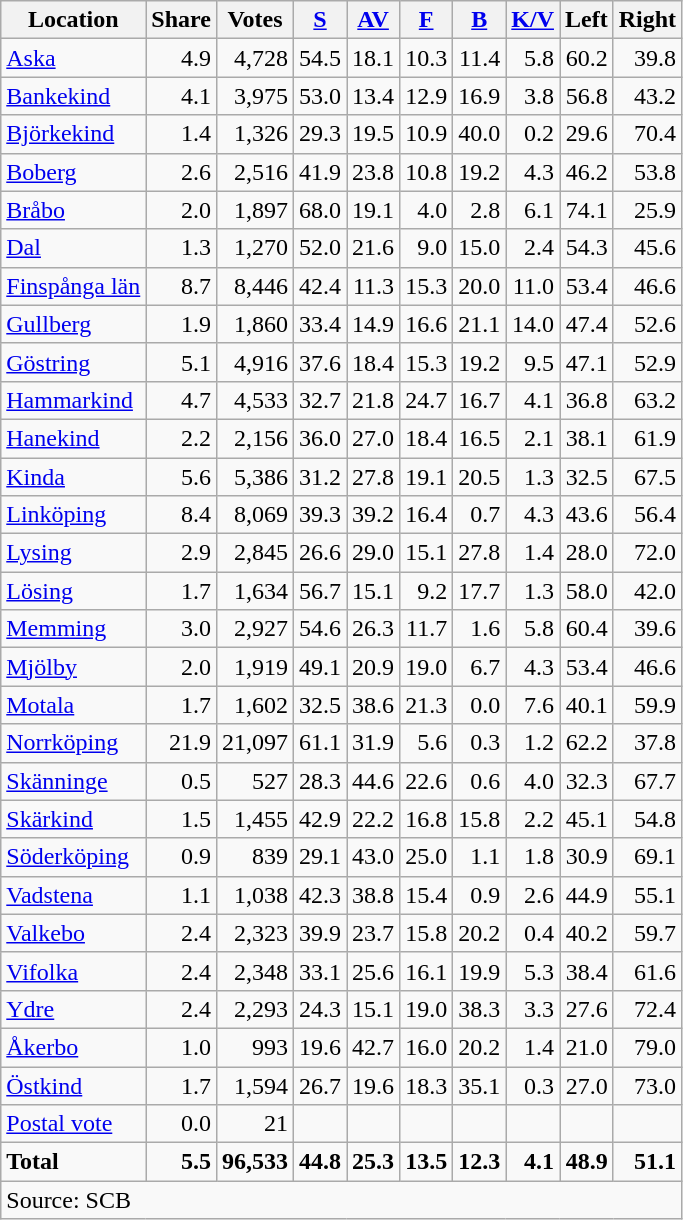<table class="wikitable sortable" style=text-align:right>
<tr>
<th>Location</th>
<th>Share</th>
<th>Votes</th>
<th><a href='#'>S</a></th>
<th><a href='#'>AV</a></th>
<th><a href='#'>F</a></th>
<th><a href='#'>B</a></th>
<th><a href='#'>K/V</a></th>
<th>Left</th>
<th>Right</th>
</tr>
<tr>
<td align=left><a href='#'>Aska</a></td>
<td>4.9</td>
<td>4,728</td>
<td>54.5</td>
<td>18.1</td>
<td>10.3</td>
<td>11.4</td>
<td>5.8</td>
<td>60.2</td>
<td>39.8</td>
</tr>
<tr>
<td align=left><a href='#'>Bankekind</a></td>
<td>4.1</td>
<td>3,975</td>
<td>53.0</td>
<td>13.4</td>
<td>12.9</td>
<td>16.9</td>
<td>3.8</td>
<td>56.8</td>
<td>43.2</td>
</tr>
<tr>
<td align=left><a href='#'>Björkekind</a></td>
<td>1.4</td>
<td>1,326</td>
<td>29.3</td>
<td>19.5</td>
<td>10.9</td>
<td>40.0</td>
<td>0.2</td>
<td>29.6</td>
<td>70.4</td>
</tr>
<tr>
<td align=left><a href='#'>Boberg</a></td>
<td>2.6</td>
<td>2,516</td>
<td>41.9</td>
<td>23.8</td>
<td>10.8</td>
<td>19.2</td>
<td>4.3</td>
<td>46.2</td>
<td>53.8</td>
</tr>
<tr>
<td align=left><a href='#'>Bråbo</a></td>
<td>2.0</td>
<td>1,897</td>
<td>68.0</td>
<td>19.1</td>
<td>4.0</td>
<td>2.8</td>
<td>6.1</td>
<td>74.1</td>
<td>25.9</td>
</tr>
<tr>
<td align=left><a href='#'>Dal</a></td>
<td>1.3</td>
<td>1,270</td>
<td>52.0</td>
<td>21.6</td>
<td>9.0</td>
<td>15.0</td>
<td>2.4</td>
<td>54.3</td>
<td>45.6</td>
</tr>
<tr>
<td align=left><a href='#'>Finspånga län</a></td>
<td>8.7</td>
<td>8,446</td>
<td>42.4</td>
<td>11.3</td>
<td>15.3</td>
<td>20.0</td>
<td>11.0</td>
<td>53.4</td>
<td>46.6</td>
</tr>
<tr>
<td align=left><a href='#'>Gullberg</a></td>
<td>1.9</td>
<td>1,860</td>
<td>33.4</td>
<td>14.9</td>
<td>16.6</td>
<td>21.1</td>
<td>14.0</td>
<td>47.4</td>
<td>52.6</td>
</tr>
<tr>
<td align=left><a href='#'>Göstring</a></td>
<td>5.1</td>
<td>4,916</td>
<td>37.6</td>
<td>18.4</td>
<td>15.3</td>
<td>19.2</td>
<td>9.5</td>
<td>47.1</td>
<td>52.9</td>
</tr>
<tr>
<td align=left><a href='#'>Hammarkind</a></td>
<td>4.7</td>
<td>4,533</td>
<td>32.7</td>
<td>21.8</td>
<td>24.7</td>
<td>16.7</td>
<td>4.1</td>
<td>36.8</td>
<td>63.2</td>
</tr>
<tr>
<td align=left><a href='#'>Hanekind</a></td>
<td>2.2</td>
<td>2,156</td>
<td>36.0</td>
<td>27.0</td>
<td>18.4</td>
<td>16.5</td>
<td>2.1</td>
<td>38.1</td>
<td>61.9</td>
</tr>
<tr>
<td align=left><a href='#'>Kinda</a></td>
<td>5.6</td>
<td>5,386</td>
<td>31.2</td>
<td>27.8</td>
<td>19.1</td>
<td>20.5</td>
<td>1.3</td>
<td>32.5</td>
<td>67.5</td>
</tr>
<tr>
<td align=left><a href='#'>Linköping</a></td>
<td>8.4</td>
<td>8,069</td>
<td>39.3</td>
<td>39.2</td>
<td>16.4</td>
<td>0.7</td>
<td>4.3</td>
<td>43.6</td>
<td>56.4</td>
</tr>
<tr>
<td align=left><a href='#'>Lysing</a></td>
<td>2.9</td>
<td>2,845</td>
<td>26.6</td>
<td>29.0</td>
<td>15.1</td>
<td>27.8</td>
<td>1.4</td>
<td>28.0</td>
<td>72.0</td>
</tr>
<tr>
<td align=left><a href='#'>Lösing</a></td>
<td>1.7</td>
<td>1,634</td>
<td>56.7</td>
<td>15.1</td>
<td>9.2</td>
<td>17.7</td>
<td>1.3</td>
<td>58.0</td>
<td>42.0</td>
</tr>
<tr>
<td align=left><a href='#'>Memming</a></td>
<td>3.0</td>
<td>2,927</td>
<td>54.6</td>
<td>26.3</td>
<td>11.7</td>
<td>1.6</td>
<td>5.8</td>
<td>60.4</td>
<td>39.6</td>
</tr>
<tr>
<td align=left><a href='#'>Mjölby</a></td>
<td>2.0</td>
<td>1,919</td>
<td>49.1</td>
<td>20.9</td>
<td>19.0</td>
<td>6.7</td>
<td>4.3</td>
<td>53.4</td>
<td>46.6</td>
</tr>
<tr>
<td align=left><a href='#'>Motala</a></td>
<td>1.7</td>
<td>1,602</td>
<td>32.5</td>
<td>38.6</td>
<td>21.3</td>
<td>0.0</td>
<td>7.6</td>
<td>40.1</td>
<td>59.9</td>
</tr>
<tr>
<td align=left><a href='#'>Norrköping</a></td>
<td>21.9</td>
<td>21,097</td>
<td>61.1</td>
<td>31.9</td>
<td>5.6</td>
<td>0.3</td>
<td>1.2</td>
<td>62.2</td>
<td>37.8</td>
</tr>
<tr>
<td align=left><a href='#'>Skänninge</a></td>
<td>0.5</td>
<td>527</td>
<td>28.3</td>
<td>44.6</td>
<td>22.6</td>
<td>0.6</td>
<td>4.0</td>
<td>32.3</td>
<td>67.7</td>
</tr>
<tr>
<td align=left><a href='#'>Skärkind</a></td>
<td>1.5</td>
<td>1,455</td>
<td>42.9</td>
<td>22.2</td>
<td>16.8</td>
<td>15.8</td>
<td>2.2</td>
<td>45.1</td>
<td>54.8</td>
</tr>
<tr>
<td align=left><a href='#'>Söderköping</a></td>
<td>0.9</td>
<td>839</td>
<td>29.1</td>
<td>43.0</td>
<td>25.0</td>
<td>1.1</td>
<td>1.8</td>
<td>30.9</td>
<td>69.1</td>
</tr>
<tr>
<td align=left><a href='#'>Vadstena</a></td>
<td>1.1</td>
<td>1,038</td>
<td>42.3</td>
<td>38.8</td>
<td>15.4</td>
<td>0.9</td>
<td>2.6</td>
<td>44.9</td>
<td>55.1</td>
</tr>
<tr>
<td align=left><a href='#'>Valkebo</a></td>
<td>2.4</td>
<td>2,323</td>
<td>39.9</td>
<td>23.7</td>
<td>15.8</td>
<td>20.2</td>
<td>0.4</td>
<td>40.2</td>
<td>59.7</td>
</tr>
<tr>
<td align=left><a href='#'>Vifolka</a></td>
<td>2.4</td>
<td>2,348</td>
<td>33.1</td>
<td>25.6</td>
<td>16.1</td>
<td>19.9</td>
<td>5.3</td>
<td>38.4</td>
<td>61.6</td>
</tr>
<tr>
<td align=left><a href='#'>Ydre</a></td>
<td>2.4</td>
<td>2,293</td>
<td>24.3</td>
<td>15.1</td>
<td>19.0</td>
<td>38.3</td>
<td>3.3</td>
<td>27.6</td>
<td>72.4</td>
</tr>
<tr>
<td align=left><a href='#'>Åkerbo</a></td>
<td>1.0</td>
<td>993</td>
<td>19.6</td>
<td>42.7</td>
<td>16.0</td>
<td>20.2</td>
<td>1.4</td>
<td>21.0</td>
<td>79.0</td>
</tr>
<tr>
<td align=left><a href='#'>Östkind</a></td>
<td>1.7</td>
<td>1,594</td>
<td>26.7</td>
<td>19.6</td>
<td>18.3</td>
<td>35.1</td>
<td>0.3</td>
<td>27.0</td>
<td>73.0</td>
</tr>
<tr>
<td align=left><a href='#'>Postal vote</a></td>
<td>0.0</td>
<td>21</td>
<td></td>
<td></td>
<td></td>
<td></td>
<td></td>
<td></td>
<td></td>
</tr>
<tr>
<td align=left><strong>Total</strong></td>
<td><strong>5.5</strong></td>
<td><strong>96,533</strong></td>
<td><strong>44.8</strong></td>
<td><strong>25.3</strong></td>
<td><strong>13.5</strong></td>
<td><strong>12.3</strong></td>
<td><strong>4.1</strong></td>
<td><strong>48.9</strong></td>
<td><strong>51.1</strong></td>
</tr>
<tr>
<td align=left colspan=10>Source: SCB </td>
</tr>
</table>
